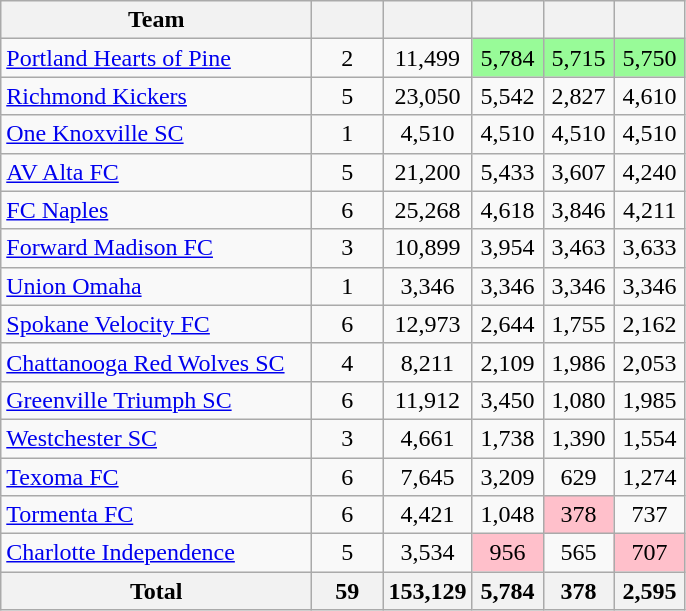<table class="wikitable sortable">
<tr>
<th width=200>Team</th>
<th width=40></th>
<th width=40></th>
<th width=40></th>
<th width=40></th>
<th width=40></th>
</tr>
<tr align=center>
<td align=left><a href='#'>Portland Hearts of Pine</a></td>
<td>2</td>
<td>11,499</td>
<td bgcolor="#98fb98">5,784</td>
<td bgcolor="#98fb98">5,715</td>
<td bgcolor="#98fb98">5,750</td>
</tr>
<tr align=center>
<td align=left><a href='#'>Richmond Kickers</a></td>
<td>5</td>
<td>23,050</td>
<td>5,542</td>
<td>2,827</td>
<td>4,610</td>
</tr>
<tr align=center>
<td align=left><a href='#'>One Knoxville SC</a></td>
<td>1</td>
<td>4,510</td>
<td>4,510</td>
<td>4,510</td>
<td>4,510</td>
</tr>
<tr align=center>
<td align=left><a href='#'>AV Alta FC</a></td>
<td>5</td>
<td>21,200</td>
<td>5,433</td>
<td>3,607</td>
<td>4,240</td>
</tr>
<tr align=center>
<td align=left><a href='#'>FC Naples</a></td>
<td>6</td>
<td>25,268</td>
<td>4,618</td>
<td>3,846</td>
<td>4,211</td>
</tr>
<tr align=center>
<td align=left><a href='#'>Forward Madison FC</a></td>
<td>3</td>
<td>10,899</td>
<td>3,954</td>
<td>3,463</td>
<td>3,633</td>
</tr>
<tr align=center>
<td align=left><a href='#'>Union Omaha</a></td>
<td>1</td>
<td>3,346</td>
<td>3,346</td>
<td>3,346</td>
<td>3,346</td>
</tr>
<tr align=center>
<td align=left><a href='#'>Spokane Velocity FC</a></td>
<td>6</td>
<td>12,973</td>
<td>2,644</td>
<td>1,755</td>
<td>2,162</td>
</tr>
<tr align=center>
<td align=left><a href='#'>Chattanooga Red Wolves SC</a></td>
<td>4</td>
<td>8,211</td>
<td>2,109</td>
<td>1,986</td>
<td>2,053</td>
</tr>
<tr align=center>
<td align=left><a href='#'>Greenville Triumph SC</a></td>
<td>6</td>
<td>11,912</td>
<td>3,450</td>
<td>1,080</td>
<td>1,985</td>
</tr>
<tr align=center>
<td align=left><a href='#'>Westchester SC</a></td>
<td>3</td>
<td>4,661</td>
<td>1,738</td>
<td>1,390</td>
<td>1,554</td>
</tr>
<tr align=center>
<td align=left><a href='#'>Texoma FC</a></td>
<td>6</td>
<td>7,645</td>
<td>3,209</td>
<td>629</td>
<td>1,274</td>
</tr>
<tr align=center>
<td align=left><a href='#'>Tormenta FC</a></td>
<td>6</td>
<td>4,421</td>
<td>1,048</td>
<td bgcolor="#ffc0cb">378</td>
<td>737</td>
</tr>
<tr align=center>
<td align=left><a href='#'>Charlotte Independence</a></td>
<td>5</td>
<td>3,534</td>
<td bgcolor="#ffc0cb">956</td>
<td>565</td>
<td bgcolor="#ffc0cb">707</td>
</tr>
<tr align=center>
<th align=left>Total</th>
<th>59</th>
<th>153,129</th>
<th>5,784</th>
<th>378</th>
<th>2,595</th>
</tr>
</table>
